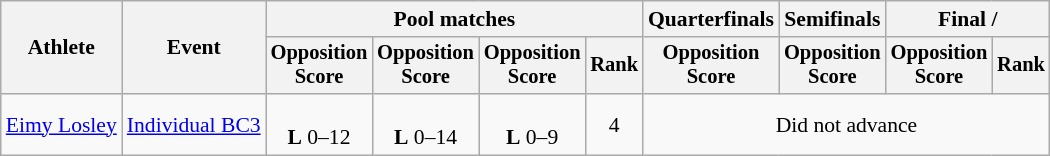<table class=wikitable style="font-size:90%">
<tr>
<th rowspan="2">Athlete</th>
<th rowspan="2">Event</th>
<th colspan="4">Pool matches</th>
<th>Quarterfinals</th>
<th>Semifinals</th>
<th colspan=2>Final / </th>
</tr>
<tr style="font-size:95%">
<th>Opposition<br>Score</th>
<th>Opposition<br>Score</th>
<th>Opposition<br>Score</th>
<th>Rank</th>
<th>Opposition<br>Score</th>
<th>Opposition<br>Score</th>
<th>Opposition<br>Score</th>
<th>Rank</th>
</tr>
<tr align=center>
<td align=left><a href='#'>Eimy Losley</a></td>
<td align=left rowspan=2><a href='#'>Individual BC3</a></td>
<td><br><strong>L</strong> 0–12</td>
<td><br><strong>L</strong> 0–14</td>
<td><br><strong>L</strong> 0–9</td>
<td>4</td>
<td colspan=4>Did not advance</td>
</tr>
</table>
